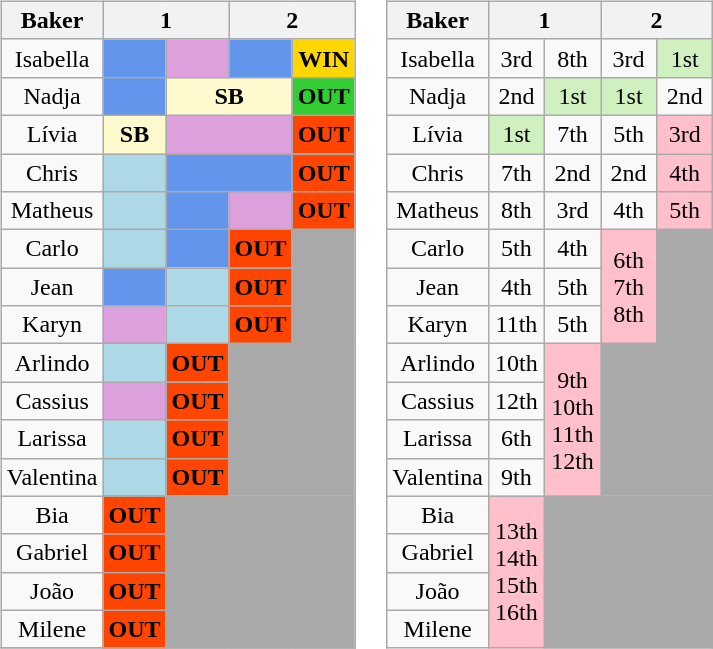<table>
<tr valign="top">
<td><br><table class="wikitable" style="text-align:center;">
<tr>
<th>Baker</th>
<th colspan=2>1</th>
<th colspan=2>2</th>
</tr>
<tr>
<td>Isabella</td>
<td bgcolor=6495ED width=30></td>
<td bgcolor=DDA0DD width=30></td>
<td bgcolor=6495ED width=30></td>
<td bgcolor=FFD700 width=30><strong>WIN</strong></td>
</tr>
<tr>
<td>Nadja</td>
<td bgcolor=6495ED></td>
<td bgcolor=FFFACD colspan=2><strong>SB</strong></td>
<td bgcolor=32CD32><strong>OUT</strong></td>
</tr>
<tr>
<td>Lívia</td>
<td bgcolor=FFFACD><strong>SB</strong></td>
<td bgcolor=DDA0DD colspan="2"></td>
<td bgcolor=FF4500><strong>OUT</strong></td>
</tr>
<tr>
<td>Chris</td>
<td bgcolor=ADD8E6></td>
<td bgcolor=6495ED colspan=2></td>
<td bgcolor=FF4500><strong>OUT</strong></td>
</tr>
<tr>
<td>Matheus</td>
<td bgcolor=ADD8E6></td>
<td bgcolor=6495ED></td>
<td bgcolor=DDA0DD></td>
<td bgcolor=FF4500><strong>OUT</strong></td>
</tr>
<tr>
<td>Carlo</td>
<td bgcolor=ADD8E6></td>
<td bgcolor=6495ED></td>
<td bgcolor=FF4500><strong>OUT</strong></td>
<td bgcolor=A9A9A9 rowspan=3></td>
</tr>
<tr>
<td>Jean</td>
<td bgcolor=6495ED></td>
<td bgcolor=ADD8E6></td>
<td bgcolor=FF4500><strong>OUT</strong></td>
</tr>
<tr>
<td>Karyn</td>
<td bgcolor=DDA0DD></td>
<td bgcolor=ADD8E6></td>
<td bgcolor=FF4500><strong>OUT</strong></td>
</tr>
<tr>
<td>Arlindo</td>
<td bgcolor=ADD8E6></td>
<td bgcolor=FF4500><strong>OUT</strong></td>
<td bgcolor=A9A9A9 colspan=2 rowspan=4></td>
</tr>
<tr>
<td>Cassius</td>
<td bgcolor=DDA0DD></td>
<td bgcolor=FF4500><strong>OUT</strong></td>
</tr>
<tr>
<td>Larissa</td>
<td bgcolor=ADD8E6></td>
<td bgcolor=FF4500><strong>OUT</strong></td>
</tr>
<tr>
<td>Valentina</td>
<td bgcolor=ADD8E6></td>
<td bgcolor=FF4500><strong>OUT</strong></td>
</tr>
<tr>
<td>Bia</td>
<td bgcolor=FF4500><strong>OUT</strong></td>
<td bgcolor=A9A9A9 colspan=3 rowspan=4></td>
</tr>
<tr>
<td>Gabriel</td>
<td bgcolor=FF4500><strong>OUT</strong></td>
</tr>
<tr>
<td>João</td>
<td bgcolor=FF4500><strong>OUT</strong></td>
</tr>
<tr>
<td>Milene</td>
<td bgcolor=FF4500><strong>OUT</strong></td>
</tr>
<tr>
</tr>
</table>
</td>
<td><br><table class="wikitable" style="text-align:center;">
<tr>
<th>Baker</th>
<th colspan=2>1</th>
<th colspan=2>2</th>
</tr>
<tr>
<td>Isabella</td>
<td width=30>3rd</td>
<td width=30>8th</td>
<td width=30>3rd</td>
<td width=30 bgcolor=D0F0C0>1st</td>
</tr>
<tr>
<td>Nadja</td>
<td>2nd</td>
<td bgcolor=D0F0C0>1st</td>
<td bgcolor=D0F0C0>1st</td>
<td>2nd</td>
</tr>
<tr>
<td>Lívia</td>
<td bgcolor=D0F0C0>1st</td>
<td>7th</td>
<td>5th</td>
<td bgcolor=FFC0CB>3rd</td>
</tr>
<tr>
<td>Chris</td>
<td>7th</td>
<td>2nd</td>
<td>2nd</td>
<td bgcolor=FFC0CB>4th</td>
</tr>
<tr>
<td>Matheus</td>
<td>8th</td>
<td>3rd</td>
<td>4th</td>
<td bgcolor=FFC0CB>5th</td>
</tr>
<tr>
<td>Carlo</td>
<td>5th</td>
<td>4th</td>
<td bgcolor=FFC0CB rowspan=3>6th<br>7th<br>8th</td>
<td bgcolor=A9A9A9 rowspan=3></td>
</tr>
<tr>
<td>Jean</td>
<td>4th</td>
<td>5th</td>
</tr>
<tr>
<td>Karyn</td>
<td>11th</td>
<td>5th</td>
</tr>
<tr>
<td>Arlindo</td>
<td>10th</td>
<td bgcolor=FFC0CB rowspan=4>9th<br>10th<br>11th<br>12th</td>
<td bgcolor=A9A9A9 rowspan=4 colspan=2></td>
</tr>
<tr>
<td>Cassius</td>
<td>12th</td>
</tr>
<tr>
<td>Larissa</td>
<td>6th</td>
</tr>
<tr>
<td>Valentina</td>
<td>9th</td>
</tr>
<tr>
<td>Bia</td>
<td bgcolor=FFC0CB rowspan=4>13th<br>14th<br>15th<br>16th</td>
<td bgcolor=A9A9A9 rowspan=4 colspan=3></td>
</tr>
<tr>
<td>Gabriel</td>
</tr>
<tr>
<td>João</td>
</tr>
<tr>
<td>Milene</td>
</tr>
</table>
</td>
</tr>
</table>
